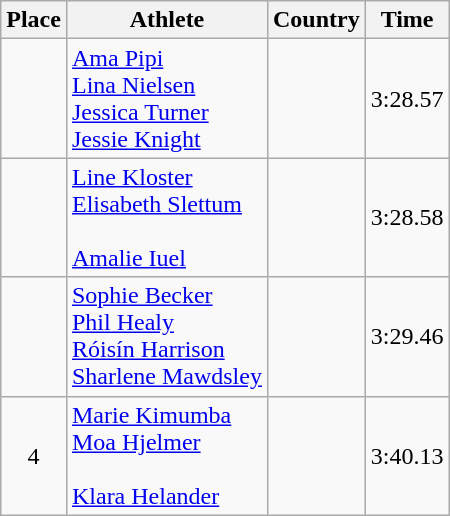<table class="wikitable">
<tr>
<th>Place</th>
<th>Athlete</th>
<th>Country</th>
<th>Time</th>
</tr>
<tr>
<td align=center></td>
<td><a href='#'>Ama Pipi</a><br><a href='#'>Lina Nielsen</a><br><a href='#'>Jessica Turner</a><br><a href='#'>Jessie Knight</a></td>
<td></td>
<td>3:28.57</td>
</tr>
<tr>
<td align=center></td>
<td><a href='#'>Line Kloster</a><br><a href='#'>Elisabeth Slettum</a><br><br><a href='#'>Amalie Iuel</a></td>
<td></td>
<td>3:28.58</td>
</tr>
<tr>
<td align=center></td>
<td><a href='#'>Sophie Becker</a><br><a href='#'>Phil Healy</a><br><a href='#'>Róisín Harrison</a><br><a href='#'>Sharlene Mawdsley</a></td>
<td></td>
<td>3:29.46</td>
</tr>
<tr>
<td align=center>4</td>
<td><a href='#'>Marie Kimumba</a><br><a href='#'>Moa Hjelmer</a><br><br><a href='#'>Klara Helander</a></td>
<td></td>
<td>3:40.13</td>
</tr>
</table>
